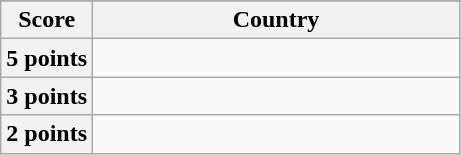<table class="wikitable">
<tr>
</tr>
<tr>
<th scope="col" width="20%">Score</th>
<th scope="col">Country</th>
</tr>
<tr>
<th scope="row">5 points</th>
<td></td>
</tr>
<tr>
<th scope="row">3 points</th>
<td></td>
</tr>
<tr>
<th scope="row">2 points</th>
<td></td>
</tr>
</table>
